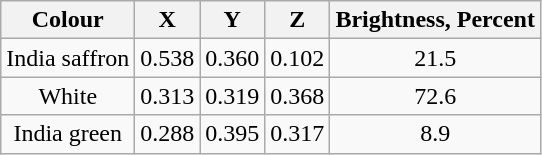<table class="wikitable" style="text-align:center;">
<tr>
<th>Colour</th>
<th>X</th>
<th>Y</th>
<th>Z</th>
<th>Brightness, Percent</th>
</tr>
<tr>
<td>India saffron</td>
<td>0.538</td>
<td>0.360</td>
<td>0.102</td>
<td>21.5</td>
</tr>
<tr>
<td>White</td>
<td>0.313</td>
<td>0.319</td>
<td>0.368</td>
<td>72.6</td>
</tr>
<tr>
<td>India green</td>
<td>0.288</td>
<td>0.395</td>
<td>0.317</td>
<td>8.9</td>
</tr>
</table>
